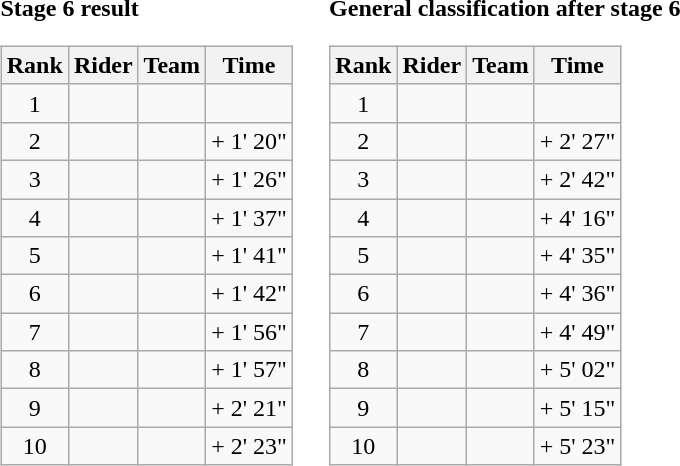<table>
<tr>
<td><strong>Stage 6 result</strong><br><table class="wikitable">
<tr>
<th scope="col">Rank</th>
<th scope="col">Rider</th>
<th scope="col">Team</th>
<th scope="col">Time</th>
</tr>
<tr>
<td style="text-align:center;">1</td>
<td></td>
<td></td>
<td style="text-align:right;"></td>
</tr>
<tr>
<td style="text-align:center;">2</td>
<td></td>
<td></td>
<td style="text-align:right;">+ 1' 20"</td>
</tr>
<tr>
<td style="text-align:center;">3</td>
<td></td>
<td></td>
<td style="text-align:right;">+ 1' 26"</td>
</tr>
<tr>
<td style="text-align:center;">4</td>
<td></td>
<td></td>
<td style="text-align:right;">+ 1' 37"</td>
</tr>
<tr>
<td style="text-align:center;">5</td>
<td></td>
<td></td>
<td style="text-align:right;">+ 1' 41"</td>
</tr>
<tr>
<td style="text-align:center;">6</td>
<td></td>
<td></td>
<td style="text-align:right;">+ 1' 42"</td>
</tr>
<tr>
<td style="text-align:center;">7</td>
<td></td>
<td></td>
<td style="text-align:right;">+ 1' 56"</td>
</tr>
<tr>
<td style="text-align:center;">8</td>
<td></td>
<td></td>
<td style="text-align:right;">+ 1' 57"</td>
</tr>
<tr>
<td style="text-align:center;">9</td>
<td></td>
<td></td>
<td style="text-align:right;">+ 2' 21"</td>
</tr>
<tr>
<td style="text-align:center;">10</td>
<td></td>
<td></td>
<td style="text-align:right;">+ 2' 23"</td>
</tr>
</table>
</td>
<td></td>
<td><strong>General classification after stage 6</strong><br><table class="wikitable">
<tr>
<th scope="col">Rank</th>
<th scope="col">Rider</th>
<th scope="col">Team</th>
<th scope="col">Time</th>
</tr>
<tr>
<td style="text-align:center;">1</td>
<td></td>
<td></td>
<td style="text-align:right;"></td>
</tr>
<tr>
<td style="text-align:center;">2</td>
<td></td>
<td></td>
<td style="text-align:right;">+ 2' 27"</td>
</tr>
<tr>
<td style="text-align:center;">3</td>
<td></td>
<td></td>
<td style="text-align:right;">+ 2' 42"</td>
</tr>
<tr>
<td style="text-align:center;">4</td>
<td></td>
<td></td>
<td style="text-align:right;">+ 4' 16"</td>
</tr>
<tr>
<td style="text-align:center;">5</td>
<td></td>
<td></td>
<td style="text-align:right;">+ 4' 35"</td>
</tr>
<tr>
<td style="text-align:center;">6</td>
<td></td>
<td></td>
<td style="text-align:right;">+ 4' 36"</td>
</tr>
<tr>
<td style="text-align:center;">7</td>
<td></td>
<td></td>
<td style="text-align:right;">+ 4' 49"</td>
</tr>
<tr>
<td style="text-align:center;">8</td>
<td></td>
<td></td>
<td style="text-align:right;">+ 5' 02"</td>
</tr>
<tr>
<td style="text-align:center;">9</td>
<td></td>
<td></td>
<td style="text-align:right;">+ 5' 15"</td>
</tr>
<tr>
<td style="text-align:center;">10</td>
<td></td>
<td></td>
<td style="text-align:right;">+ 5' 23"</td>
</tr>
</table>
</td>
</tr>
</table>
